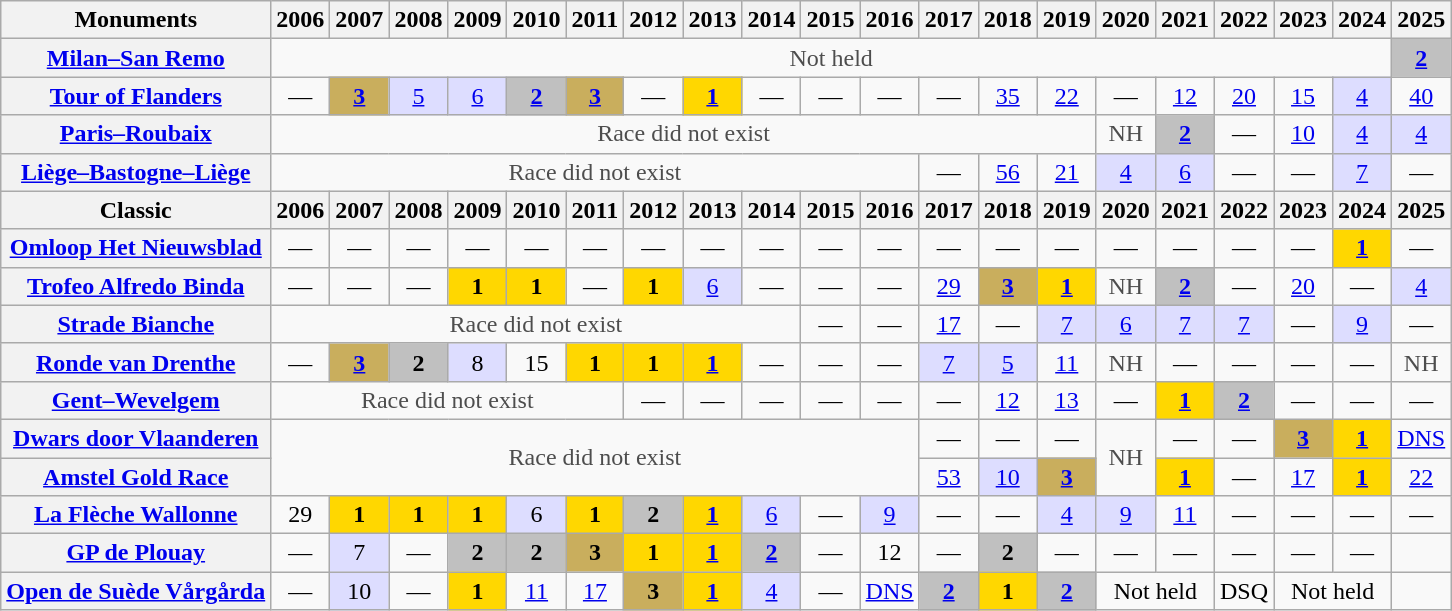<table class="wikitable plainrowheaders">
<tr>
<th>Monuments</th>
<th>2006</th>
<th>2007</th>
<th>2008</th>
<th>2009</th>
<th>2010</th>
<th>2011</th>
<th>2012</th>
<th>2013</th>
<th>2014</th>
<th>2015</th>
<th>2016</th>
<th>2017</th>
<th>2018</th>
<th>2019</th>
<th>2020</th>
<th>2021</th>
<th>2022</th>
<th>2023</th>
<th>2024</th>
<th>2025</th>
</tr>
<tr style="text-align:center;">
<th scope="row"><a href='#'>Milan–San Remo</a></th>
<td style="color:#4d4d4d;" colspan=19>Not held</td>
<td style="background:silver;"><a href='#'><strong>2</strong></a></td>
</tr>
<tr style="text-align:center;">
<th scope="row"><a href='#'>Tour of Flanders</a></th>
<td>—</td>
<td style="background:#C9AE5D;"><a href='#'><strong>3</strong></a></td>
<td style="background:#ddf;"><a href='#'>5</a></td>
<td style="background:#ddf;"><a href='#'>6</a></td>
<td style="background:silver;"><a href='#'><strong>2</strong></a></td>
<td style="background:#C9AE5D;"><a href='#'><strong>3</strong></a></td>
<td>—</td>
<td style="background:gold;"><a href='#'><strong>1</strong></a></td>
<td>—</td>
<td>—</td>
<td>—</td>
<td>—</td>
<td><a href='#'>35</a></td>
<td><a href='#'>22</a></td>
<td>—</td>
<td><a href='#'>12</a></td>
<td><a href='#'>20</a></td>
<td><a href='#'>15</a></td>
<td style="background:#ddf;"><a href='#'>4</a></td>
<td><a href='#'>40</a></td>
</tr>
<tr style="text-align:center;">
<th scope="row"><a href='#'>Paris–Roubaix</a></th>
<td style="color:#4d4d4d;" colspan=14>Race did not exist</td>
<td style="color:#4d4d4d;" rowspan=1>NH</td>
<td style="background:silver;"><a href='#'><strong>2</strong></a></td>
<td>—</td>
<td><a href='#'>10</a></td>
<td style="background:#ddf;"><a href='#'>4</a></td>
<td style="background:#ddf;"><a href='#'>4</a></td>
</tr>
<tr style="text-align:center;">
<th scope="row"><a href='#'>Liège–Bastogne–Liège</a></th>
<td style="color:#4d4d4d;" colspan=11>Race did not exist</td>
<td>—</td>
<td><a href='#'>56</a></td>
<td><a href='#'>21</a></td>
<td style="background:#ddf;"><a href='#'>4</a></td>
<td style="background:#ddf;"><a href='#'>6</a></td>
<td>—</td>
<td>—</td>
<td style="background:#ddf;"><a href='#'>7</a></td>
<td>—</td>
</tr>
<tr>
<th>Classic</th>
<th>2006</th>
<th>2007</th>
<th>2008</th>
<th>2009</th>
<th>2010</th>
<th>2011</th>
<th>2012</th>
<th>2013</th>
<th>2014</th>
<th>2015</th>
<th>2016</th>
<th>2017</th>
<th>2018</th>
<th>2019</th>
<th>2020</th>
<th>2021</th>
<th>2022</th>
<th>2023</th>
<th>2024</th>
<th>2025</th>
</tr>
<tr style="text-align:center;">
<th scope="row"><a href='#'>Omloop Het Nieuwsblad</a></th>
<td>—</td>
<td>—</td>
<td>—</td>
<td>—</td>
<td>—</td>
<td>—</td>
<td>—</td>
<td>—</td>
<td>—</td>
<td>—</td>
<td>—</td>
<td>—</td>
<td>—</td>
<td>—</td>
<td>—</td>
<td>—</td>
<td>—</td>
<td>—</td>
<td style="background:gold;"><a href='#'><strong>1</strong></a></td>
<td>—</td>
</tr>
<tr style="text-align:center;">
<th scope="row"><a href='#'>Trofeo Alfredo Binda</a></th>
<td>—</td>
<td>—</td>
<td>—</td>
<td style="background:gold;"><strong>1</strong></td>
<td style="background:gold;"><strong>1</strong></td>
<td>—</td>
<td style="background:gold;"><strong>1</strong></td>
<td style="background:#ddf;"><a href='#'>6</a></td>
<td>—</td>
<td>—</td>
<td>—</td>
<td><a href='#'>29</a></td>
<td style="background:#C9AE5D;"><a href='#'><strong>3</strong></a></td>
<td style="background:gold;"><a href='#'><strong>1</strong></a></td>
<td style="color:#4d4d4d;">NH</td>
<td style="background:silver;"><a href='#'><strong>2</strong></a></td>
<td>—</td>
<td><a href='#'>20</a></td>
<td>—</td>
<td style="background:#ddf;"><a href='#'>4</a></td>
</tr>
<tr style="text-align:center;">
<th scope="row"><a href='#'>Strade Bianche</a></th>
<td style="color:#4d4d4d;" colspan=9>Race did not exist</td>
<td>—</td>
<td>—</td>
<td><a href='#'>17</a></td>
<td>—</td>
<td style="background:#ddf;"><a href='#'>7</a></td>
<td style="background:#ddf;"><a href='#'>6</a></td>
<td style="background:#ddf;"><a href='#'>7</a></td>
<td style="background:#ddf;"><a href='#'>7</a></td>
<td>—</td>
<td style="background:#ddf;"><a href='#'>9</a></td>
<td>—</td>
</tr>
<tr style="text-align:center;">
<th scope="row"><a href='#'>Ronde van Drenthe</a></th>
<td>—</td>
<td style="background:#C9AE5D;"><a href='#'><strong>3</strong></a></td>
<td style="background:silver;"><strong>2</strong></td>
<td style="background:#ddf;">8</td>
<td>15</td>
<td style="background:gold;"><strong>1</strong></td>
<td style="background:gold;"><strong>1</strong></td>
<td style="background:gold;"><a href='#'><strong>1</strong></a></td>
<td>—</td>
<td>—</td>
<td>—</td>
<td style="background:#ddf;"><a href='#'>7</a></td>
<td style="background:#ddf;"><a href='#'>5</a></td>
<td><a href='#'>11</a></td>
<td style="color:#4d4d4d;">NH</td>
<td>—</td>
<td>—</td>
<td>—</td>
<td>—</td>
<td style="color:#4d4d4d;">NH</td>
</tr>
<tr style="text-align:center;">
<th scope="row"><a href='#'>Gent–Wevelgem</a></th>
<td style="color:#4d4d4d;" colspan=6>Race did not exist</td>
<td>—</td>
<td>—</td>
<td>—</td>
<td>—</td>
<td>—</td>
<td>—</td>
<td><a href='#'>12</a></td>
<td><a href='#'>13</a></td>
<td>—</td>
<td style="background:gold;"><a href='#'><strong>1</strong></a></td>
<td style="background:silver;"><a href='#'><strong>2</strong></a></td>
<td>—</td>
<td>—</td>
<td>—</td>
</tr>
<tr style="text-align:center;">
<th scope="row"><a href='#'>Dwars door Vlaanderen</a></th>
<td style="color:#4d4d4d;" colspan=11 rowspan=2>Race did not exist</td>
<td>—</td>
<td>—</td>
<td>—</td>
<td style="color:#4d4d4d;" rowspan=2>NH</td>
<td>—</td>
<td>—</td>
<td style="background:#C9AE5D;"><a href='#'><strong>3</strong></a></td>
<td style="background:gold;"><a href='#'><strong>1</strong></a></td>
<td><a href='#'>DNS</a></td>
</tr>
<tr style="text-align:center;">
<th scope="row"><a href='#'>Amstel Gold Race</a></th>
<td><a href='#'>53</a></td>
<td style="background:#ddf;"><a href='#'>10</a></td>
<td style="background:#C9AE5D;"><a href='#'><strong>3</strong></a></td>
<td style="background:gold;"><a href='#'><strong>1</strong></a></td>
<td>—</td>
<td><a href='#'>17</a></td>
<td style="background:gold;"><a href='#'><strong>1</strong></a></td>
<td><a href='#'>22</a></td>
</tr>
<tr style="text-align:center;">
<th scope="row"><a href='#'>La Flèche Wallonne</a></th>
<td>29</td>
<td style="background:gold;"><strong>1</strong></td>
<td style="background:gold;"><strong>1</strong></td>
<td style="background:gold;"><strong>1</strong></td>
<td style="background:#ddf;">6</td>
<td style="background:gold;"><strong>1</strong></td>
<td style="background:#C0C0C0;"><strong>2</strong></td>
<td style="background:gold;"><a href='#'><strong>1</strong></a></td>
<td style="background:#ddf;"><a href='#'>6</a></td>
<td>—</td>
<td style="background:#ddf;"><a href='#'>9</a></td>
<td>—</td>
<td>—</td>
<td style="background:#ddf;"><a href='#'>4</a></td>
<td style="background:#ddf;"><a href='#'>9</a></td>
<td><a href='#'>11</a></td>
<td>—</td>
<td>—</td>
<td>—</td>
<td>—</td>
</tr>
<tr style="text-align:center;">
<th scope="row"><a href='#'>GP de Plouay</a></th>
<td>—</td>
<td style="background:#ddf;">7</td>
<td>—</td>
<td style="background:silver;"><strong>2</strong></td>
<td style="background:silver;"><strong>2</strong></td>
<td style="background:#C9AE5D;"><strong>3</strong></td>
<td style="background:gold;"><strong>1</strong></td>
<td style="background:gold;"><a href='#'><strong>1</strong></a></td>
<td style="background:silver;"><a href='#'><strong>2</strong></a></td>
<td>—</td>
<td>12</td>
<td>—</td>
<td style="background:silver;"><strong>2</strong></td>
<td>—</td>
<td>—</td>
<td>—</td>
<td>—</td>
<td>—</td>
<td>—</td>
<td></td>
</tr>
<tr style="text-align:center;">
<th scope="row"><a href='#'>Open de Suède Vårgårda</a></th>
<td>—</td>
<td style="background:#ddf;">10</td>
<td>—</td>
<td style="background:gold;"><strong>1</strong></td>
<td><a href='#'>11</a></td>
<td><a href='#'>17</a></td>
<td style="background:#C9AE5D;"><strong>3</strong></td>
<td style="background:gold;"><a href='#'><strong>1</strong></a></td>
<td style="background:#ddf;"><a href='#'>4</a></td>
<td>—</td>
<td><a href='#'>DNS</a></td>
<td style="background:silver;"><a href='#'><strong>2</strong></a></td>
<td style="background:gold;"><strong>1</strong></td>
<td style="background:silver;"><a href='#'><strong>2</strong></a></td>
<td colspan=2>Not held</td>
<td>DSQ</td>
<td colspan=2>Not held</td>
<td></td>
</tr>
</table>
